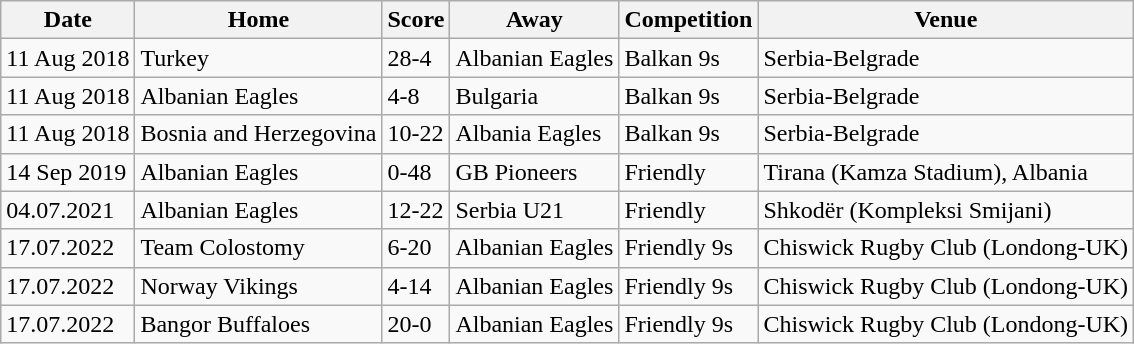<table class="wikitable">
<tr>
<th>Date</th>
<th>Home</th>
<th>Score</th>
<th>Away</th>
<th>Competition</th>
<th>Venue</th>
</tr>
<tr>
<td>11 Aug 2018</td>
<td>Turkey</td>
<td>28-4</td>
<td>Albanian Eagles</td>
<td>Balkan 9s</td>
<td>Serbia-Belgrade</td>
</tr>
<tr>
<td>11 Aug 2018</td>
<td>Albanian Eagles</td>
<td>4-8</td>
<td>Bulgaria</td>
<td>Balkan 9s</td>
<td>Serbia-Belgrade</td>
</tr>
<tr>
<td>11 Aug 2018</td>
<td>Bosnia and Herzegovina</td>
<td>10-22</td>
<td>Albania Eagles</td>
<td>Balkan 9s</td>
<td>Serbia-Belgrade</td>
</tr>
<tr>
<td>14 Sep 2019</td>
<td>Albanian Eagles</td>
<td>0-48</td>
<td>GB Pioneers</td>
<td>Friendly</td>
<td>Tirana (Kamza Stadium), Albania</td>
</tr>
<tr>
<td>04.07.2021</td>
<td>Albanian Eagles</td>
<td>12-22</td>
<td>Serbia U21</td>
<td>Friendly</td>
<td>Shkodër (Kompleksi Smijani)</td>
</tr>
<tr>
<td>17.07.2022</td>
<td>Team Colostomy</td>
<td>6-20</td>
<td>Albanian Eagles</td>
<td>Friendly 9s</td>
<td>Chiswick Rugby Club (Londong-UK)</td>
</tr>
<tr>
<td>17.07.2022</td>
<td>Norway Vikings</td>
<td>4-14</td>
<td>Albanian Eagles</td>
<td>Friendly 9s</td>
<td>Chiswick Rugby Club (Londong-UK)</td>
</tr>
<tr>
<td>17.07.2022</td>
<td>Bangor Buffaloes</td>
<td>20-0</td>
<td>Albanian Eagles</td>
<td>Friendly 9s</td>
<td>Chiswick Rugby Club (Londong-UK)</td>
</tr>
</table>
